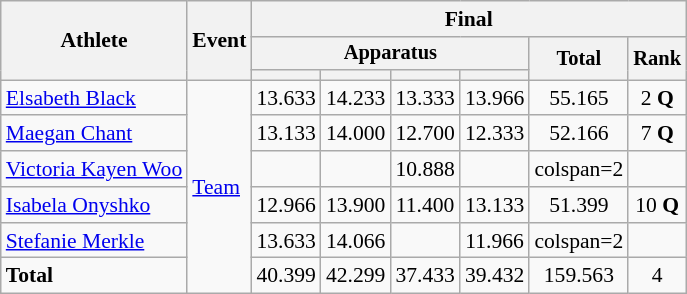<table class="wikitable" style="font-size:90%">
<tr>
<th rowspan=3>Athlete</th>
<th rowspan=3>Event</th>
<th colspan=6>Final</th>
</tr>
<tr style="font-size:95%">
<th colspan=4>Apparatus</th>
<th rowspan=2>Total</th>
<th rowspan=2>Rank</th>
</tr>
<tr style="font-size:95%">
<th></th>
<th></th>
<th></th>
<th></th>
</tr>
<tr align=center>
<td align=left><a href='#'>Elsabeth Black</a></td>
<td align=left rowspan=6><a href='#'>Team</a></td>
<td>13.633</td>
<td>14.233</td>
<td>13.333</td>
<td>13.966</td>
<td>55.165</td>
<td>2 <strong>Q</strong></td>
</tr>
<tr align=center>
<td align=left><a href='#'>Maegan Chant</a></td>
<td>13.133</td>
<td>14.000</td>
<td>12.700</td>
<td>12.333</td>
<td>52.166</td>
<td>7 <strong>Q</strong></td>
</tr>
<tr align=center>
<td align=left><a href='#'>Victoria Kayen Woo</a></td>
<td></td>
<td></td>
<td>10.888</td>
<td></td>
<td>colspan=2 </td>
</tr>
<tr align=center>
<td align=left><a href='#'>Isabela Onyshko</a></td>
<td>12.966</td>
<td>13.900</td>
<td>11.400</td>
<td>13.133</td>
<td>51.399</td>
<td>10 <strong>Q</strong></td>
</tr>
<tr align=center>
<td align=left><a href='#'>Stefanie Merkle</a></td>
<td>13.633</td>
<td>14.066</td>
<td></td>
<td>11.966</td>
<td>colspan=2 </td>
</tr>
<tr align=center>
<td align=left><strong>Total</strong></td>
<td>40.399</td>
<td>42.299</td>
<td>37.433</td>
<td>39.432</td>
<td>159.563</td>
<td>4</td>
</tr>
</table>
